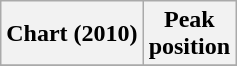<table class="wikitable plainrowheaders" style="text-align:center">
<tr>
<th scope="col">Chart (2010)</th>
<th scope="col">Peak<br>position</th>
</tr>
<tr>
</tr>
</table>
